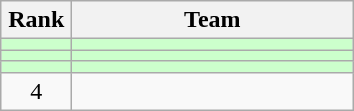<table class="wikitable" style="text-align: center;">
<tr>
<th width=40>Rank</th>
<th width=180>Team</th>
</tr>
<tr bgcolor="#ccffcc">
<td></td>
<td align="left"></td>
</tr>
<tr bgcolor="#ccffcc">
<td></td>
<td align="left"></td>
</tr>
<tr bgcolor="#ccffcc">
<td></td>
<td align="left"></td>
</tr>
<tr>
<td>4</td>
<td align="left"></td>
</tr>
</table>
